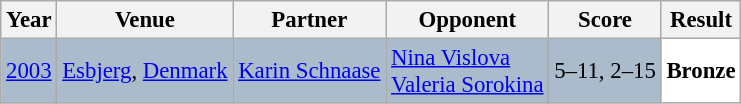<table class="sortable wikitable" style="font-size: 95%;">
<tr>
<th>Year</th>
<th>Venue</th>
<th>Partner</th>
<th>Opponent</th>
<th>Score</th>
<th>Result</th>
</tr>
<tr style="background:#AABBCC">
<td align="center"><a href='#'>2003</a></td>
<td align="left"><a href='#'>Esbjerg</a>, <a href='#'>Denmark</a></td>
<td align="left"> <a href='#'>Karin Schnaase</a></td>
<td align="left"> <a href='#'>Nina Vislova</a><br> <a href='#'>Valeria Sorokina</a></td>
<td align="left">5–11, 2–15</td>
<td style="text-align:left; background:white"> <strong>Bronze</strong></td>
</tr>
</table>
